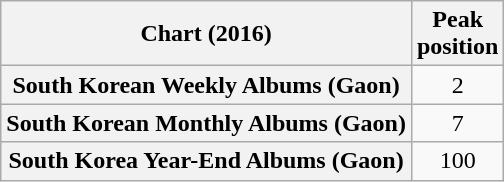<table class="wikitable sortable plainrowheaders" style="text-align:center;">
<tr>
<th>Chart (2016)</th>
<th>Peak<br>position</th>
</tr>
<tr>
<th scope="row">South Korean Weekly Albums (Gaon)</th>
<td>2</td>
</tr>
<tr>
<th scope="row">South Korean Monthly Albums (Gaon)</th>
<td>7</td>
</tr>
<tr>
<th scope="row">South Korea Year-End Albums (Gaon)</th>
<td>100</td>
</tr>
</table>
